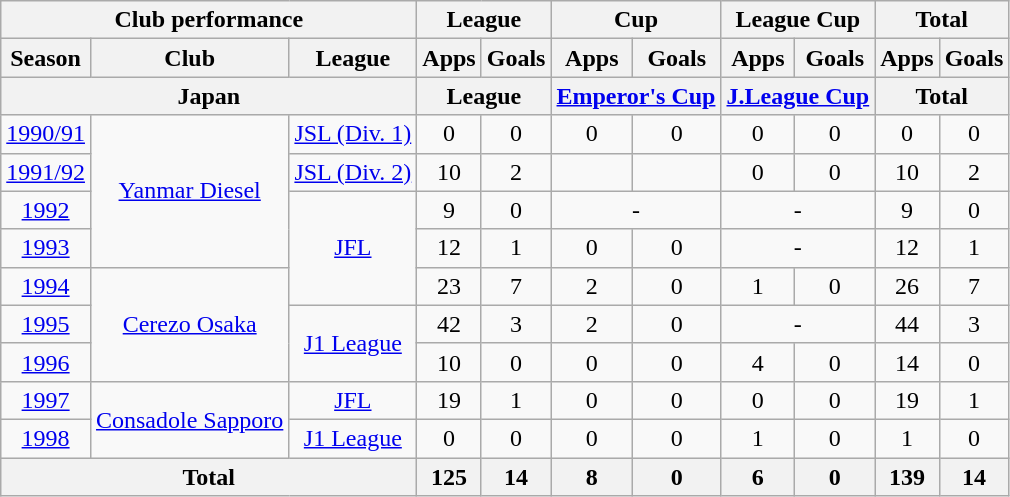<table class="wikitable" style="text-align:center;">
<tr>
<th colspan=3>Club performance</th>
<th colspan=2>League</th>
<th colspan=2>Cup</th>
<th colspan=2>League Cup</th>
<th colspan=2>Total</th>
</tr>
<tr>
<th>Season</th>
<th>Club</th>
<th>League</th>
<th>Apps</th>
<th>Goals</th>
<th>Apps</th>
<th>Goals</th>
<th>Apps</th>
<th>Goals</th>
<th>Apps</th>
<th>Goals</th>
</tr>
<tr>
<th colspan=3>Japan</th>
<th colspan=2>League</th>
<th colspan=2><a href='#'>Emperor's Cup</a></th>
<th colspan=2><a href='#'>J.League Cup</a></th>
<th colspan=2>Total</th>
</tr>
<tr>
<td><a href='#'>1990/91</a></td>
<td rowspan="4"><a href='#'>Yanmar Diesel</a></td>
<td><a href='#'>JSL (Div. 1)</a></td>
<td>0</td>
<td>0</td>
<td>0</td>
<td>0</td>
<td>0</td>
<td>0</td>
<td>0</td>
<td>0</td>
</tr>
<tr>
<td><a href='#'>1991/92</a></td>
<td><a href='#'>JSL (Div. 2)</a></td>
<td>10</td>
<td>2</td>
<td></td>
<td></td>
<td>0</td>
<td>0</td>
<td>10</td>
<td>2</td>
</tr>
<tr>
<td><a href='#'>1992</a></td>
<td rowspan="3"><a href='#'>JFL</a></td>
<td>9</td>
<td>0</td>
<td colspan="2">-</td>
<td colspan="2">-</td>
<td>9</td>
<td>0</td>
</tr>
<tr>
<td><a href='#'>1993</a></td>
<td>12</td>
<td>1</td>
<td>0</td>
<td>0</td>
<td colspan="2">-</td>
<td>12</td>
<td>1</td>
</tr>
<tr>
<td><a href='#'>1994</a></td>
<td rowspan="3"><a href='#'>Cerezo Osaka</a></td>
<td>23</td>
<td>7</td>
<td>2</td>
<td>0</td>
<td>1</td>
<td>0</td>
<td>26</td>
<td>7</td>
</tr>
<tr>
<td><a href='#'>1995</a></td>
<td rowspan="2"><a href='#'>J1 League</a></td>
<td>42</td>
<td>3</td>
<td>2</td>
<td>0</td>
<td colspan="2">-</td>
<td>44</td>
<td>3</td>
</tr>
<tr>
<td><a href='#'>1996</a></td>
<td>10</td>
<td>0</td>
<td>0</td>
<td>0</td>
<td>4</td>
<td>0</td>
<td>14</td>
<td>0</td>
</tr>
<tr>
<td><a href='#'>1997</a></td>
<td rowspan="2"><a href='#'>Consadole Sapporo</a></td>
<td><a href='#'>JFL</a></td>
<td>19</td>
<td>1</td>
<td>0</td>
<td>0</td>
<td>0</td>
<td>0</td>
<td>19</td>
<td>1</td>
</tr>
<tr>
<td><a href='#'>1998</a></td>
<td><a href='#'>J1 League</a></td>
<td>0</td>
<td>0</td>
<td>0</td>
<td>0</td>
<td>1</td>
<td>0</td>
<td>1</td>
<td>0</td>
</tr>
<tr>
<th colspan=3>Total</th>
<th>125</th>
<th>14</th>
<th>8</th>
<th>0</th>
<th>6</th>
<th>0</th>
<th>139</th>
<th>14</th>
</tr>
</table>
